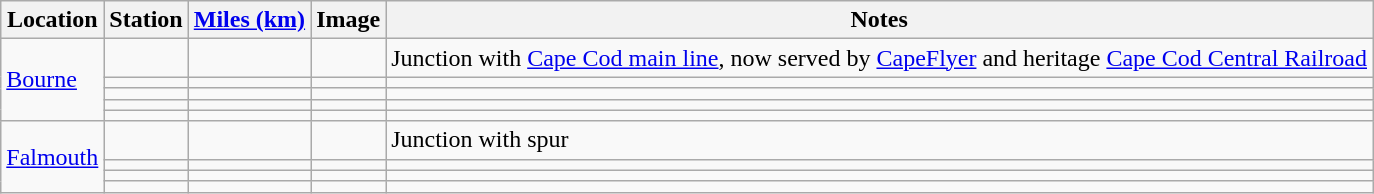<table class="wikitable">
<tr>
<th>Location</th>
<th>Station</th>
<th><a href='#'>Miles (km)</a></th>
<th>Image</th>
<th>Notes</th>
</tr>
<tr>
<td rowspan=5><a href='#'>Bourne</a></td>
<td></td>
<td></td>
<td></td>
<td>Junction with <a href='#'>Cape Cod main line</a>, now served by <a href='#'>CapeFlyer</a> and heritage <a href='#'>Cape Cod Central Railroad</a></td>
</tr>
<tr>
<td></td>
<td></td>
<td></td>
<td></td>
</tr>
<tr>
<td></td>
<td></td>
<td></td>
<td></td>
</tr>
<tr>
<td></td>
<td></td>
<td></td>
<td></td>
</tr>
<tr>
<td></td>
<td></td>
<td></td>
<td></td>
</tr>
<tr>
<td rowspan=4><a href='#'>Falmouth</a></td>
<td></td>
<td></td>
<td></td>
<td>Junction with  spur</td>
</tr>
<tr>
<td></td>
<td></td>
<td></td>
<td></td>
</tr>
<tr>
<td></td>
<td></td>
<td></td>
<td></td>
</tr>
<tr>
<td></td>
<td></td>
<td></td>
<td></td>
</tr>
</table>
